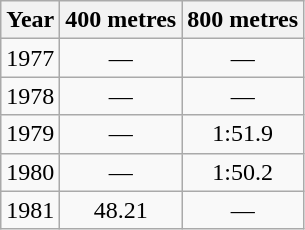<table class="wikitable sortable" style= "text-align: center">
<tr>
<th>Year</th>
<th>400 metres</th>
<th>800 metres</th>
</tr>
<tr>
<td>1977</td>
<td data-sort-value=999.99>—</td>
<td data-sort-value=999.99>—</td>
</tr>
<tr>
<td>1978</td>
<td data-sort-value=999.99>—</td>
<td data-sort-value=999.99>—</td>
</tr>
<tr>
<td>1979</td>
<td data-sort-value=999.99>—</td>
<td>1:51.9 </td>
</tr>
<tr>
<td>1980</td>
<td data-sort-value=999.99>—</td>
<td>1:50.2 </td>
</tr>
<tr>
<td>1981</td>
<td>48.21</td>
<td data-sort-value=999.99>—</td>
</tr>
</table>
